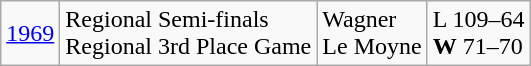<table class="wikitable">
<tr>
<td><a href='#'>1969</a></td>
<td>Regional Semi-finals<br>Regional 3rd Place Game</td>
<td>Wagner<br>Le Moyne</td>
<td>L 109–64<br><strong>W</strong> 71–70</td>
</tr>
</table>
